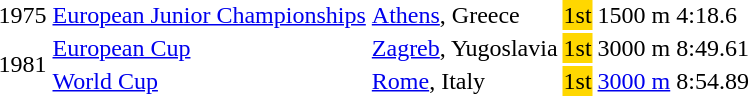<table>
<tr>
<td>1975</td>
<td><a href='#'>European Junior Championships</a></td>
<td><a href='#'>Athens</a>, Greece</td>
<td bgcolor=gold>1st</td>
<td>1500 m</td>
<td>4:18.6</td>
</tr>
<tr>
<td rowspan=2>1981</td>
<td><a href='#'>European Cup</a></td>
<td><a href='#'>Zagreb</a>, Yugoslavia</td>
<td bgcolor=gold>1st</td>
<td>3000 m</td>
<td>8:49.61 </td>
</tr>
<tr>
<td><a href='#'>World Cup</a></td>
<td><a href='#'>Rome</a>, Italy</td>
<td bgcolor=gold>1st</td>
<td><a href='#'>3000 m</a></td>
<td>8:54.89</td>
</tr>
</table>
